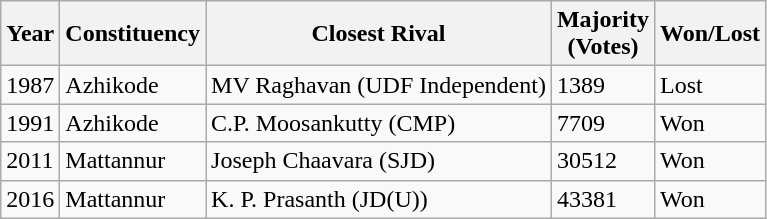<table class="wikitable">
<tr>
<th>Year</th>
<th>Constituency</th>
<th>Closest Rival</th>
<th>Majority<br>(Votes)</th>
<th>Won/Lost</th>
</tr>
<tr>
<td>1987</td>
<td>Azhikode</td>
<td>MV Raghavan (UDF Independent)</td>
<td>1389</td>
<td>Lost</td>
</tr>
<tr>
<td>1991</td>
<td>Azhikode</td>
<td>C.P. Moosankutty (CMP)</td>
<td>7709</td>
<td>Won</td>
</tr>
<tr>
<td>2011</td>
<td>Mattannur</td>
<td>Joseph Chaavara (SJD)</td>
<td>30512</td>
<td>Won</td>
</tr>
<tr>
<td>2016</td>
<td>Mattannur</td>
<td>K. P. Prasanth (JD(U))</td>
<td>43381</td>
<td>Won</td>
</tr>
</table>
